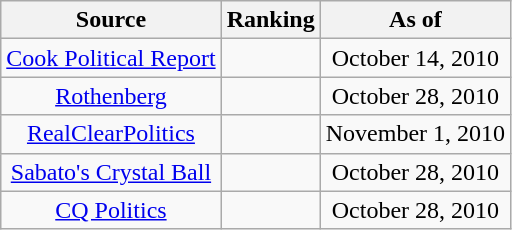<table class="wikitable" style="text-align:center">
<tr>
<th>Source</th>
<th>Ranking</th>
<th>As of</th>
</tr>
<tr>
<td><a href='#'>Cook Political Report</a></td>
<td></td>
<td>October 14, 2010</td>
</tr>
<tr>
<td><a href='#'>Rothenberg</a></td>
<td></td>
<td>October 28, 2010</td>
</tr>
<tr>
<td><a href='#'>RealClearPolitics</a></td>
<td></td>
<td>November 1, 2010</td>
</tr>
<tr>
<td><a href='#'>Sabato's Crystal Ball</a></td>
<td></td>
<td>October 28, 2010</td>
</tr>
<tr>
<td><a href='#'>CQ Politics</a></td>
<td></td>
<td>October 28, 2010</td>
</tr>
</table>
